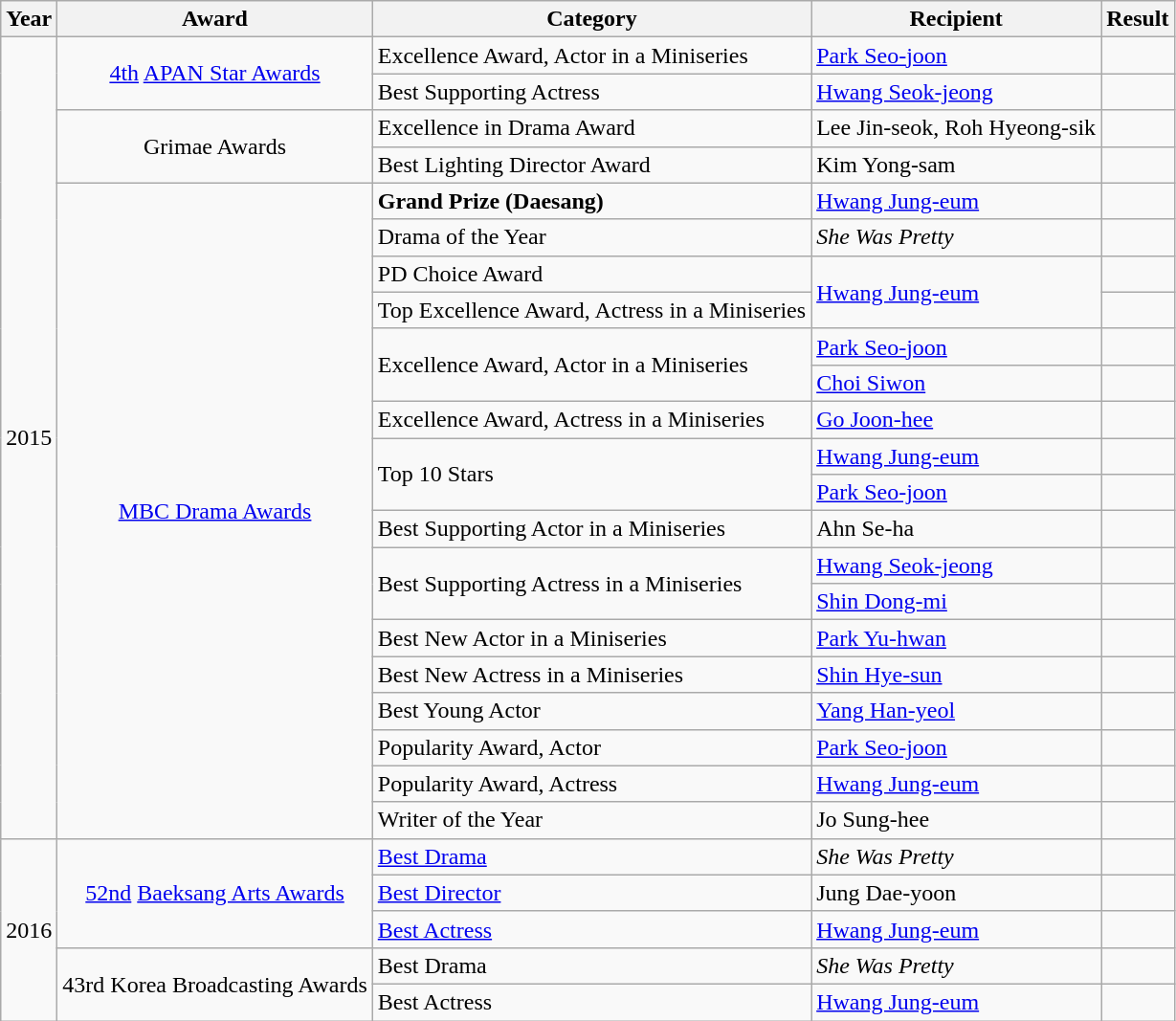<table class="wikitable">
<tr>
<th>Year</th>
<th>Award</th>
<th>Category</th>
<th>Recipient</th>
<th>Result</th>
</tr>
<tr>
<td rowspan="22">2015</td>
<td rowspan="2" style="text-align:center;"><a href='#'>4th</a> <a href='#'>APAN Star Awards</a></td>
<td>Excellence Award, Actor in a Miniseries</td>
<td><a href='#'>Park Seo-joon</a></td>
<td></td>
</tr>
<tr>
<td>Best Supporting Actress</td>
<td><a href='#'>Hwang Seok-jeong</a></td>
<td></td>
</tr>
<tr>
<td rowspan="2" style="text-align:center;">Grimae Awards</td>
<td>Excellence in Drama Award</td>
<td>Lee Jin-seok, Roh Hyeong-sik</td>
<td></td>
</tr>
<tr>
<td>Best Lighting Director Award</td>
<td>Kim Yong-sam</td>
<td></td>
</tr>
<tr>
<td rowspan="18" style="text-align:center;"><a href='#'>MBC Drama Awards</a></td>
<td><strong>Grand Prize (Daesang)</strong></td>
<td><a href='#'>Hwang Jung-eum</a></td>
<td></td>
</tr>
<tr>
<td>Drama of the Year</td>
<td><em>She Was Pretty</em></td>
<td></td>
</tr>
<tr>
<td>PD Choice Award</td>
<td rowspan="2"><a href='#'>Hwang Jung-eum</a></td>
<td></td>
</tr>
<tr>
<td>Top Excellence Award, Actress in a Miniseries</td>
<td></td>
</tr>
<tr>
<td rowspan="2">Excellence Award, Actor in a Miniseries</td>
<td><a href='#'>Park Seo-joon</a></td>
<td></td>
</tr>
<tr>
<td><a href='#'>Choi Siwon</a></td>
<td></td>
</tr>
<tr>
<td>Excellence Award, Actress in a Miniseries</td>
<td><a href='#'>Go Joon-hee</a></td>
<td></td>
</tr>
<tr>
<td rowspan="2">Top 10 Stars</td>
<td><a href='#'>Hwang Jung-eum</a></td>
<td></td>
</tr>
<tr>
<td><a href='#'>Park Seo-joon</a></td>
<td></td>
</tr>
<tr>
<td>Best Supporting Actor in a Miniseries</td>
<td>Ahn Se-ha</td>
<td></td>
</tr>
<tr>
<td rowspan="2">Best Supporting Actress in a Miniseries</td>
<td><a href='#'>Hwang Seok-jeong</a></td>
<td></td>
</tr>
<tr>
<td><a href='#'>Shin Dong-mi</a></td>
<td></td>
</tr>
<tr>
<td>Best New Actor in a Miniseries</td>
<td><a href='#'>Park Yu-hwan</a></td>
<td></td>
</tr>
<tr>
<td>Best New Actress in a Miniseries</td>
<td><a href='#'>Shin Hye-sun</a></td>
<td></td>
</tr>
<tr>
<td>Best Young Actor</td>
<td><a href='#'>Yang Han-yeol</a></td>
<td></td>
</tr>
<tr>
<td>Popularity Award, Actor</td>
<td><a href='#'>Park Seo-joon</a></td>
<td></td>
</tr>
<tr>
<td>Popularity Award, Actress</td>
<td><a href='#'>Hwang Jung-eum</a></td>
<td></td>
</tr>
<tr>
<td>Writer of the Year</td>
<td>Jo Sung-hee</td>
<td></td>
</tr>
<tr>
<td rowspan="5">2016</td>
<td rowspan="3" style="text-align:center;"><a href='#'>52nd</a> <a href='#'>Baeksang Arts Awards</a></td>
<td><a href='#'>Best Drama</a></td>
<td><em>She Was Pretty</em></td>
<td></td>
</tr>
<tr>
<td><a href='#'>Best Director</a></td>
<td>Jung Dae-yoon</td>
<td></td>
</tr>
<tr>
<td><a href='#'>Best Actress</a></td>
<td><a href='#'>Hwang Jung-eum</a></td>
<td></td>
</tr>
<tr>
<td rowspan="2" style="text-align:center;">43rd Korea Broadcasting Awards</td>
<td>Best Drama</td>
<td><em>She Was Pretty</em></td>
<td></td>
</tr>
<tr>
<td>Best Actress</td>
<td><a href='#'>Hwang Jung-eum</a></td>
<td></td>
</tr>
</table>
